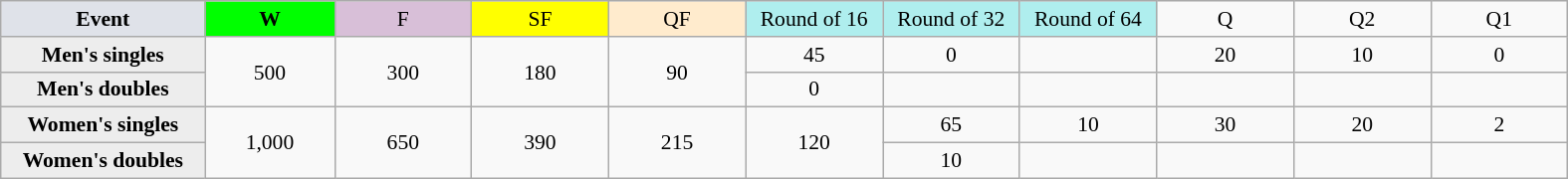<table class=wikitable style=font-size:90%;text-align:center>
<tr>
<td style="width:130px; background:#dfe2e9;"><strong>Event</strong></td>
<td style="width:80px; background:lime;"><strong>W</strong></td>
<td style="width:85px; background:thistle;">F</td>
<td style="width:85px; background:#ff0;">SF</td>
<td style="width:85px; background:#ffebcd;">QF</td>
<td style="width:85px; background:#afeeee;">Round of 16</td>
<td style="width:85px; background:#afeeee;">Round of 32</td>
<td style="width:85px; background:#afeeee;">Round of 64</td>
<td width=85>Q</td>
<td width=85>Q2</td>
<td width=85>Q1</td>
</tr>
<tr>
<th style="background:#ededed;">Men's singles</th>
<td rowspan=2>500</td>
<td rowspan=2>300</td>
<td rowspan=2>180</td>
<td rowspan=2>90</td>
<td>45</td>
<td>0</td>
<td></td>
<td>20</td>
<td>10</td>
<td>0</td>
</tr>
<tr>
<th style="background:#ededed;">Men's doubles</th>
<td>0</td>
<td></td>
<td></td>
<td></td>
<td></td>
<td></td>
</tr>
<tr>
<th style="background:#ededed;">Women's singles</th>
<td rowspan=2>1,000</td>
<td rowspan=2>650</td>
<td rowspan=2>390</td>
<td rowspan=2>215</td>
<td rowspan=2>120</td>
<td>65</td>
<td>10</td>
<td>30</td>
<td>20</td>
<td>2</td>
</tr>
<tr>
<th style="background:#ededed;">Women's doubles</th>
<td>10</td>
<td></td>
<td></td>
<td></td>
<td></td>
</tr>
</table>
